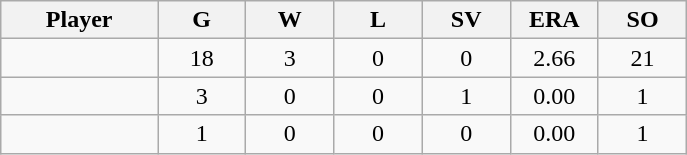<table class="wikitable sortable">
<tr>
<th bgcolor="#DDDDFF" width="16%">Player</th>
<th bgcolor="#DDDDFF" width="9%">G</th>
<th bgcolor="#DDDDFF" width="9%">W</th>
<th bgcolor="#DDDDFF" width="9%">L</th>
<th bgcolor="#DDDDFF" width="9%">SV</th>
<th bgcolor="#DDDDFF" width="9%">ERA</th>
<th bgcolor="#DDDDFF" width="9%">SO</th>
</tr>
<tr align="center">
<td></td>
<td>18</td>
<td>3</td>
<td>0</td>
<td>0</td>
<td>2.66</td>
<td>21</td>
</tr>
<tr align="center">
<td></td>
<td>3</td>
<td>0</td>
<td>0</td>
<td>1</td>
<td>0.00</td>
<td>1</td>
</tr>
<tr align="center">
<td></td>
<td>1</td>
<td>0</td>
<td>0</td>
<td>0</td>
<td>0.00</td>
<td>1</td>
</tr>
</table>
